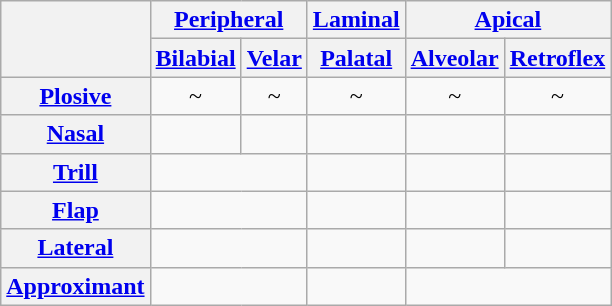<table class="wikitable" style="text-align:center;">
<tr>
<th rowspan="2"></th>
<th colspan="2"><a href='#'>Peripheral</a></th>
<th><a href='#'>Laminal</a></th>
<th colspan="2"><a href='#'>Apical</a></th>
</tr>
<tr>
<th><a href='#'>Bilabial</a></th>
<th><a href='#'>Velar</a></th>
<th><a href='#'>Palatal</a></th>
<th><a href='#'>Alveolar</a></th>
<th><a href='#'>Retroflex</a></th>
</tr>
<tr>
<th><a href='#'>Plosive</a></th>
<td>~ </td>
<td>~ </td>
<td>~ </td>
<td>~ </td>
<td>~ </td>
</tr>
<tr>
<th><a href='#'>Nasal</a></th>
<td> </td>
<td> </td>
<td> </td>
<td> </td>
<td> </td>
</tr>
<tr>
<th><a href='#'>Trill</a></th>
<td colspan="2"></td>
<td></td>
<td> </td>
<td></td>
</tr>
<tr>
<th><a href='#'>Flap</a></th>
<td colspan="2"></td>
<td></td>
<td></td>
<td>  </td>
</tr>
<tr>
<th><a href='#'>Lateral</a></th>
<td colspan="2"></td>
<td> </td>
<td> </td>
<td> </td>
</tr>
<tr>
<th><a href='#'>Approximant</a></th>
<td colspan="2"> </td>
<td> </td>
<td colspan="2"> </td>
</tr>
</table>
